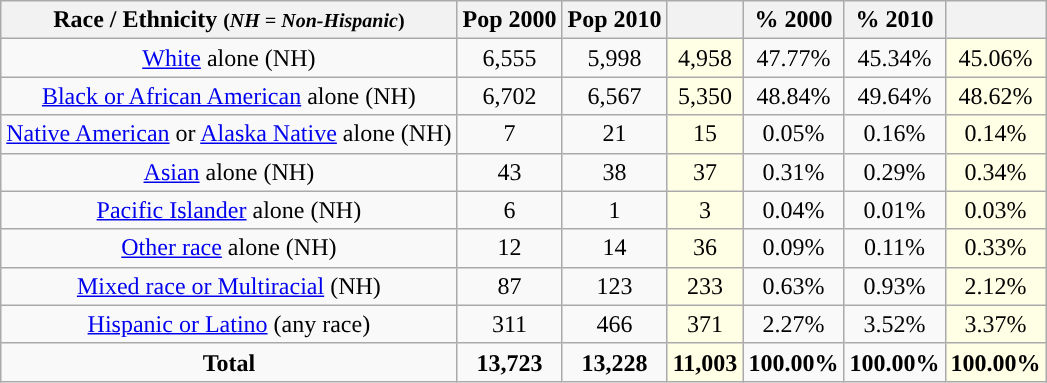<table class="wikitable" style="text-align:center;">
<tr>
<th>Race / Ethnicity <small>(<em>NH = Non-Hispanic</em>)</small></th>
<th>Pop 2000</th>
<th>Pop 2010</th>
<th></th>
<th>% 2000</th>
<th>% 2010</th>
<th></th>
</tr>
<tr>
<td><a href='#'>White</a> alone (NH)</td>
<td>6,555</td>
<td>5,998</td>
<td style='background: #ffffe6;'>4,958</td>
<td>47.77%</td>
<td>45.34%</td>
<td style='background: #ffffe6;'>45.06%</td>
</tr>
<tr>
<td><a href='#'>Black or African American</a> alone (NH)</td>
<td>6,702</td>
<td>6,567</td>
<td style='background: #ffffe6;'>5,350</td>
<td>48.84%</td>
<td>49.64%</td>
<td style='background: #ffffe6;'>48.62%</td>
</tr>
<tr>
<td><a href='#'>Native American</a> or <a href='#'>Alaska Native</a> alone (NH)</td>
<td>7</td>
<td>21</td>
<td style='background: #ffffe6;'>15</td>
<td>0.05%</td>
<td>0.16%</td>
<td style='background: #ffffe6;'>0.14%</td>
</tr>
<tr>
<td><a href='#'>Asian</a> alone (NH)</td>
<td>43</td>
<td>38</td>
<td style='background: #ffffe6;'>37</td>
<td>0.31%</td>
<td>0.29%</td>
<td style='background: #ffffe6;'>0.34%</td>
</tr>
<tr>
<td><a href='#'>Pacific Islander</a> alone (NH)</td>
<td>6</td>
<td>1</td>
<td style='background: #ffffe6;'>3</td>
<td>0.04%</td>
<td>0.01%</td>
<td style='background: #ffffe6;'>0.03%</td>
</tr>
<tr>
<td><a href='#'>Other race</a> alone (NH)</td>
<td>12</td>
<td>14</td>
<td style='background: #ffffe6;'>36</td>
<td>0.09%</td>
<td>0.11%</td>
<td style='background: #ffffe6;'>0.33%</td>
</tr>
<tr>
<td><a href='#'>Mixed race or Multiracial</a> (NH)</td>
<td>87</td>
<td>123</td>
<td style='background: #ffffe6;'>233</td>
<td>0.63%</td>
<td>0.93%</td>
<td style='background: #ffffe6;'>2.12%</td>
</tr>
<tr>
<td><a href='#'>Hispanic or Latino</a> (any race)</td>
<td>311</td>
<td>466</td>
<td style='background: #ffffe6;'>371</td>
<td>2.27%</td>
<td>3.52%</td>
<td style='background: #ffffe6;'>3.37%</td>
</tr>
<tr>
<td><strong>Total</strong></td>
<td><strong>13,723</strong></td>
<td><strong>13,228</strong></td>
<td style='background: #ffffe6;'><strong>11,003</strong></td>
<td><strong>100.00%</strong></td>
<td><strong>100.00%</strong></td>
<td style='background: #ffffe6;'><strong>100.00%</strong></td>
</tr>
</table>
